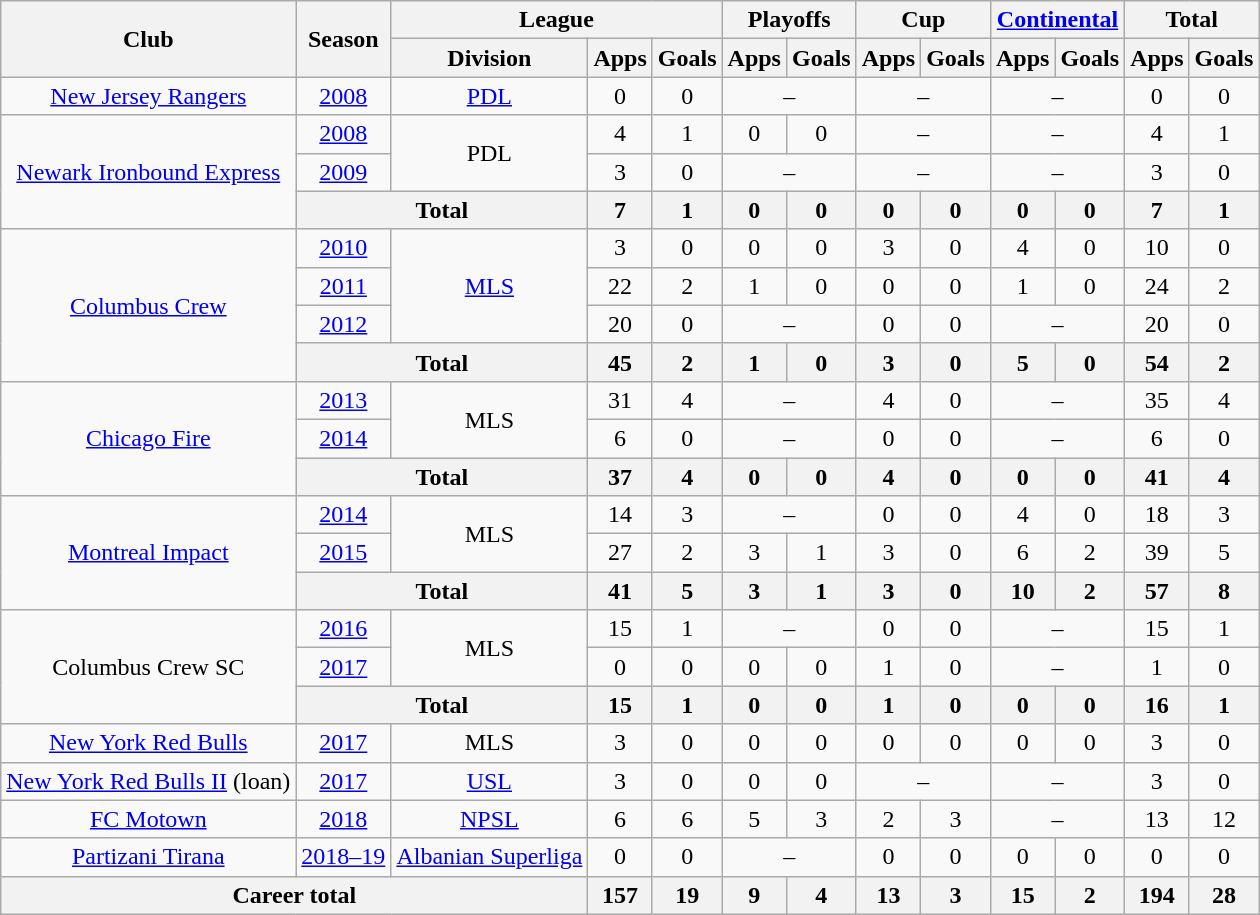<table class="wikitable" style="text-align: center;">
<tr>
<th rowspan=2>Club</th>
<th rowspan=2>Season</th>
<th colspan=3>League</th>
<th colspan=2>Playoffs</th>
<th colspan=2>Cup</th>
<th colspan=2><a href='#'>Continental</a></th>
<th colspan=2>Total</th>
</tr>
<tr>
<th>Division</th>
<th>Apps</th>
<th>Goals</th>
<th>Apps</th>
<th>Goals</th>
<th>Apps</th>
<th>Goals</th>
<th>Apps</th>
<th>Goals</th>
<th>Apps</th>
<th>Goals</th>
</tr>
<tr>
<td><a href='#'>New Jersey Rangers</a></td>
<td><a href='#'>2008</a></td>
<td><a href='#'>PDL</a></td>
<td>0</td>
<td>0</td>
<td colspan=2>–</td>
<td colspan=2>–</td>
<td colspan=2>–</td>
<td>0</td>
<td>0</td>
</tr>
<tr>
<td rowspan=3><a href='#'>Newark Ironbound Express</a></td>
<td><a href='#'>2008</a></td>
<td rowspan=2>PDL</td>
<td>4</td>
<td>1</td>
<td>0</td>
<td>0</td>
<td colspan=2>–</td>
<td colspan=2>–</td>
<td>4</td>
<td>1</td>
</tr>
<tr>
<td><a href='#'>2009</a></td>
<td>3</td>
<td>0</td>
<td colspan=2>–</td>
<td colspan=2>–</td>
<td colspan=2>–</td>
<td>3</td>
<td>0</td>
</tr>
<tr>
<th colspan=2>Total</th>
<th>7</th>
<th>1</th>
<th>0</th>
<th>0</th>
<th>0</th>
<th>0</th>
<th>0</th>
<th>0</th>
<th>7</th>
<th>1</th>
</tr>
<tr>
<td rowspan=4><a href='#'>Columbus Crew</a></td>
<td><a href='#'>2010</a></td>
<td rowspan=3><a href='#'>MLS</a></td>
<td>3</td>
<td>0</td>
<td>0</td>
<td>0</td>
<td>3</td>
<td>0</td>
<td>4</td>
<td>0</td>
<td>10</td>
<td>0</td>
</tr>
<tr>
<td><a href='#'>2011</a></td>
<td>22</td>
<td>2</td>
<td>1</td>
<td>0</td>
<td>0</td>
<td>0</td>
<td>1</td>
<td>0</td>
<td>24</td>
<td>2</td>
</tr>
<tr>
<td><a href='#'>2012</a></td>
<td>20</td>
<td>0</td>
<td colspan=2>–</td>
<td>0</td>
<td>0</td>
<td colspan=2>–</td>
<td>20</td>
<td>0</td>
</tr>
<tr>
<th colspan=2>Total</th>
<th>45</th>
<th>2</th>
<th>1</th>
<th>0</th>
<th>3</th>
<th>0</th>
<th>5</th>
<th>0</th>
<th>54</th>
<th>2</th>
</tr>
<tr>
<td rowspan=3><a href='#'>Chicago Fire</a></td>
<td><a href='#'>2013</a></td>
<td rowspan=2>MLS</td>
<td>31</td>
<td>4</td>
<td colspan=2>–</td>
<td>4</td>
<td>0</td>
<td colspan=2>–</td>
<td>35</td>
<td>4</td>
</tr>
<tr>
<td><a href='#'>2014</a></td>
<td>6</td>
<td>0</td>
<td colspan=2>–</td>
<td>0</td>
<td>0</td>
<td colspan=2>–</td>
<td>6</td>
<td>0</td>
</tr>
<tr>
<th colspan=2>Total</th>
<th>37</th>
<th>4</th>
<th>0</th>
<th>0</th>
<th>4</th>
<th>0</th>
<th>0</th>
<th>0</th>
<th>41</th>
<th>4</th>
</tr>
<tr>
<td rowspan=3><a href='#'>Montreal Impact</a></td>
<td><a href='#'>2014</a></td>
<td rowspan=2>MLS</td>
<td>14</td>
<td>3</td>
<td colspan=2>–</td>
<td>0</td>
<td>0</td>
<td>4</td>
<td>0</td>
<td>18</td>
<td>3</td>
</tr>
<tr>
<td><a href='#'>2015</a></td>
<td>27</td>
<td>2</td>
<td>3</td>
<td>1</td>
<td>3</td>
<td>0</td>
<td>6</td>
<td>2</td>
<td>39</td>
<td>5</td>
</tr>
<tr>
<th colspan=2>Total</th>
<th>41</th>
<th>5</th>
<th>3</th>
<th>1</th>
<th>3</th>
<th>0</th>
<th>10</th>
<th>2</th>
<th>57</th>
<th>8</th>
</tr>
<tr>
<td rowspan=3>Columbus Crew SC</td>
<td><a href='#'>2016</a></td>
<td rowspan=2>MLS</td>
<td>15</td>
<td>1</td>
<td colspan=2>–</td>
<td>0</td>
<td>0</td>
<td colspan=2>–</td>
<td>15</td>
<td>1</td>
</tr>
<tr>
<td><a href='#'>2017</a></td>
<td>0</td>
<td>0</td>
<td>0</td>
<td>0</td>
<td>1</td>
<td>0</td>
<td colspan=2>–</td>
<td>1</td>
<td>0</td>
</tr>
<tr>
<th colspan=2>Total</th>
<th>15</th>
<th>1</th>
<th>0</th>
<th>0</th>
<th>1</th>
<th>0</th>
<th>0</th>
<th>0</th>
<th>16</th>
<th>1</th>
</tr>
<tr>
<td><a href='#'>New York Red Bulls</a></td>
<td><a href='#'>2017</a></td>
<td>MLS</td>
<td>3</td>
<td>0</td>
<td>0</td>
<td>0</td>
<td>0</td>
<td>0</td>
<td>0</td>
<td>0</td>
<td>3</td>
<td>0</td>
</tr>
<tr>
<td><a href='#'>New York Red Bulls II</a> (loan)</td>
<td><a href='#'>2017</a></td>
<td><a href='#'>USL</a></td>
<td>3</td>
<td>0</td>
<td>0</td>
<td>0</td>
<td colspan=2>–</td>
<td colspan=2>–</td>
<td>3</td>
<td>0</td>
</tr>
<tr>
<td><a href='#'>FC Motown</a></td>
<td><a href='#'>2018</a></td>
<td><a href='#'>NPSL</a></td>
<td>6</td>
<td>6</td>
<td>5</td>
<td>3</td>
<td>2</td>
<td>3</td>
<td colspan=2>–</td>
<td>13</td>
<td>12</td>
</tr>
<tr>
<td><a href='#'>Partizani Tirana</a></td>
<td><a href='#'>2018–19</a></td>
<td><a href='#'>Albanian Superliga</a></td>
<td>0</td>
<td>0</td>
<td colspan=2>–</td>
<td>0</td>
<td>0</td>
<td>0</td>
<td>0</td>
<td>0</td>
<td>0</td>
</tr>
<tr>
<th colspan=3>Career total</th>
<th>157</th>
<th>19</th>
<th>9</th>
<th>4</th>
<th>13</th>
<th>3</th>
<th>15</th>
<th>2</th>
<th>194</th>
<th>28</th>
</tr>
</table>
